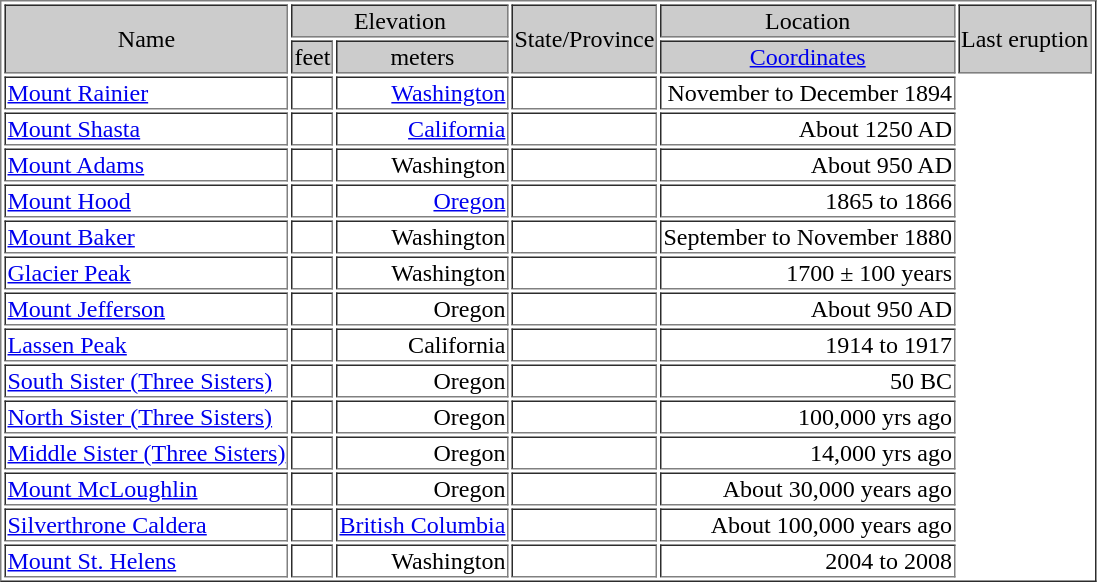<table class="sortable" border="1" cellpadding="1">
<tr style="text-align:center; background:#ccc;">
<td rowspan="2">Name</td>
<td colspan ="2">Elevation</td>
<td rowspan="2">State/Province</td>
<td>Location</td>
<td rowspan="2">Last eruption</td>
</tr>
<tr style="text-align:center; background:#ccc;">
<td>feet</td>
<td>  meters  </td>
<td><a href='#'>Coordinates</a></td>
</tr>
<tr class="vcard" style="text-align:right;">
<td align="left"><a href='#'>Mount Rainier</a></td>
<td></td>
<td><a href='#'>Washington</a></td>
<td></td>
<td>November to December 1894</td>
</tr>
<tr class="vcard" style="text-align:right;">
<td align="left"><a href='#'>Mount Shasta</a></td>
<td></td>
<td><a href='#'>California</a></td>
<td></td>
<td>About 1250 AD</td>
</tr>
<tr class="vcard" style="text-align:right;">
<td align="left"><a href='#'>Mount Adams</a></td>
<td></td>
<td>Washington</td>
<td></td>
<td>About 950 AD</td>
</tr>
<tr class="vcard" style="text-align:right;">
<td align="left"><a href='#'>Mount Hood</a></td>
<td></td>
<td><a href='#'>Oregon</a></td>
<td></td>
<td>1865 to 1866</td>
</tr>
<tr class="vcard" style="text-align:right;">
<td align="left"><a href='#'>Mount Baker</a></td>
<td></td>
<td>Washington</td>
<td></td>
<td>September to November 1880</td>
</tr>
<tr class="vcard" style="text-align:right;">
<td align="left"><a href='#'>Glacier Peak</a></td>
<td></td>
<td>Washington</td>
<td></td>
<td>1700 ± 100 years</td>
</tr>
<tr class="vcard" style="text-align:right;">
<td align="left"><a href='#'>Mount Jefferson</a></td>
<td></td>
<td>Oregon</td>
<td></td>
<td>About 950 AD</td>
</tr>
<tr class="vcard" style="text-align:right;">
<td align="left"><a href='#'>Lassen Peak</a></td>
<td></td>
<td>California</td>
<td></td>
<td>1914 to 1917</td>
</tr>
<tr class="vcard" style="text-align:right;">
<td align="left"><a href='#'>South Sister (Three Sisters)</a></td>
<td></td>
<td>Oregon</td>
<td></td>
<td>50 BC</td>
</tr>
<tr class="vcard" style="text-align:right;">
<td align="left"><a href='#'>North Sister (Three Sisters)</a></td>
<td></td>
<td>Oregon</td>
<td></td>
<td>100,000 yrs ago</td>
</tr>
<tr class="vcard" style="text-align:right;">
<td align="left"><a href='#'>Middle Sister (Three Sisters)</a></td>
<td></td>
<td>Oregon</td>
<td></td>
<td>14,000 yrs ago</td>
</tr>
<tr class="vcard" style="text-align:right;">
<td align="left"><a href='#'>Mount McLoughlin</a></td>
<td></td>
<td>Oregon</td>
<td></td>
<td>About 30,000 years ago</td>
</tr>
<tr class="vcard" style="text-align:right;">
<td align="left"><a href='#'>Silverthrone Caldera</a></td>
<td></td>
<td><a href='#'>British Columbia</a></td>
<td></td>
<td>About 100,000 years ago</td>
</tr>
<tr class="vcard" style="text-align:right;">
<td align="left"><a href='#'>Mount St. Helens</a></td>
<td></td>
<td>Washington</td>
<td></td>
<td>2004 to 2008</td>
</tr>
</table>
